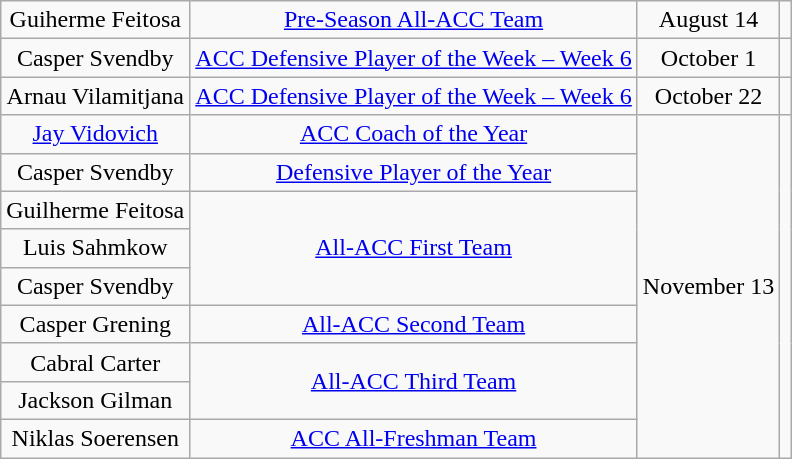<table class="wikitable sortable" style="text-align: center">
<tr>
<td>Guiherme Feitosa</td>
<td><a href='#'>Pre-Season All-ACC Team</a></td>
<td>August 14</td>
<td></td>
</tr>
<tr>
<td>Casper Svendby</td>
<td><a href='#'>ACC Defensive Player of the Week – Week 6</a></td>
<td>October 1</td>
<td></td>
</tr>
<tr>
<td>Arnau Vilamitjana</td>
<td><a href='#'>ACC Defensive Player of the Week – Week 6</a></td>
<td>October 22</td>
<td></td>
</tr>
<tr>
<td><a href='#'>Jay Vidovich</a></td>
<td><a href='#'>ACC Coach of the Year</a></td>
<td rowspan=9>November 13</td>
<td rowspan=9></td>
</tr>
<tr>
<td>Casper Svendby</td>
<td><a href='#'>Defensive Player of the Year</a></td>
</tr>
<tr>
<td>Guilherme Feitosa</td>
<td rowspan=3><a href='#'>All-ACC First Team</a></td>
</tr>
<tr>
<td>Luis Sahmkow</td>
</tr>
<tr>
<td>Casper Svendby</td>
</tr>
<tr>
<td>Casper Grening</td>
<td><a href='#'>All-ACC Second Team</a></td>
</tr>
<tr>
<td>Cabral Carter</td>
<td rowspan=2><a href='#'>All-ACC Third Team</a></td>
</tr>
<tr>
<td>Jackson Gilman</td>
</tr>
<tr>
<td>Niklas Soerensen</td>
<td><a href='#'>ACC All-Freshman Team</a></td>
</tr>
</table>
